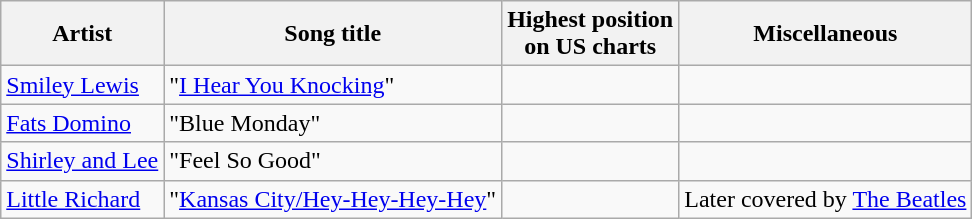<table class="wikitable sortable">
<tr>
<th>Artist</th>
<th>Song title</th>
<th>Highest position<br> on US charts</th>
<th>Miscellaneous</th>
</tr>
<tr>
<td><a href='#'>Smiley Lewis</a></td>
<td>"<a href='#'>I Hear You Knocking</a>"</td>
<td></td>
<td></td>
</tr>
<tr>
<td><a href='#'>Fats Domino</a></td>
<td>"Blue Monday"</td>
<td></td>
<td></td>
</tr>
<tr>
<td><a href='#'>Shirley and Lee</a></td>
<td>"Feel So Good"</td>
<td></td>
<td></td>
</tr>
<tr>
<td><a href='#'>Little Richard</a></td>
<td>"<a href='#'>Kansas City/Hey-Hey-Hey-Hey</a>"</td>
<td></td>
<td>Later covered by  <a href='#'>The Beatles</a></td>
</tr>
</table>
